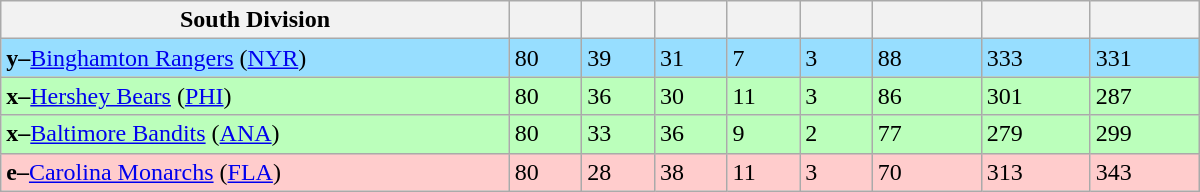<table class="wikitable" style="width:50em">
<tr>
<th width="35%">South Division</th>
<th width="5%"></th>
<th width="5%"></th>
<th width="5%"></th>
<th width="5%"></th>
<th width="5%"></th>
<th width="7.5%"></th>
<th width="7.5%"></th>
<th width="7.5%"></th>
</tr>
<tr bgcolor="#97DEFF">
<td><strong>y–</strong><a href='#'>Binghamton Rangers</a> (<a href='#'>NYR</a>)</td>
<td>80</td>
<td>39</td>
<td>31</td>
<td>7</td>
<td>3</td>
<td>88</td>
<td>333</td>
<td>331</td>
</tr>
<tr bgcolor="#bbffbb">
<td><strong>x–</strong><a href='#'>Hershey Bears</a> (<a href='#'>PHI</a>)</td>
<td>80</td>
<td>36</td>
<td>30</td>
<td>11</td>
<td>3</td>
<td>86</td>
<td>301</td>
<td>287</td>
</tr>
<tr bgcolor="#bbffbb">
<td><strong>x–</strong><a href='#'>Baltimore Bandits</a> (<a href='#'>ANA</a>)</td>
<td>80</td>
<td>33</td>
<td>36</td>
<td>9</td>
<td>2</td>
<td>77</td>
<td>279</td>
<td>299</td>
</tr>
<tr bgcolor="#ffcccc">
<td><strong>e–</strong><a href='#'>Carolina Monarchs</a> (<a href='#'>FLA</a>)</td>
<td>80</td>
<td>28</td>
<td>38</td>
<td>11</td>
<td>3</td>
<td>70</td>
<td>313</td>
<td>343</td>
</tr>
</table>
